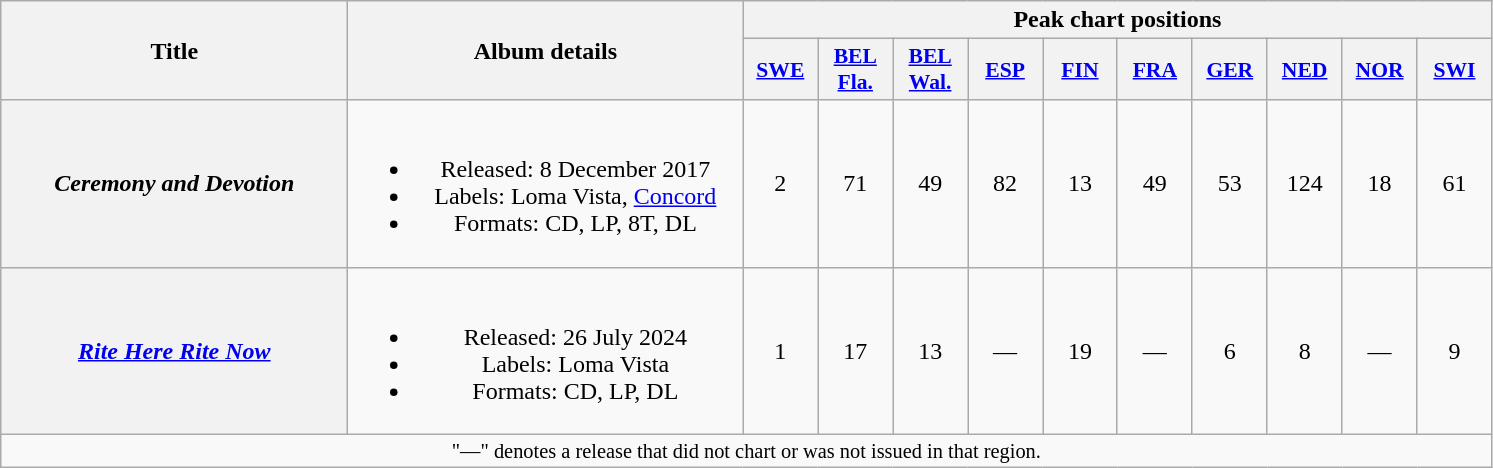<table class="wikitable plainrowheaders" style="text-align:center;">
<tr>
<th scope="col" rowspan="2" style="width:14em;">Title</th>
<th scope="col" rowspan="2" style="width:16em;">Album details</th>
<th scope="col" colspan="10">Peak chart positions</th>
</tr>
<tr>
<th scope="col" style="width:3em;font-size:90%;"><a href='#'>SWE</a><br></th>
<th scope="col" style="width:3em;font-size:90%;"><a href='#'>BEL<br>Fla.</a><br></th>
<th scope="col" style="width:3em;font-size:90%;"><a href='#'>BEL<br>Wal.</a><br></th>
<th scope="col" style="width:3em;font-size:90%;"><a href='#'>ESP</a><br></th>
<th scope="col" style="width:3em;font-size:90%;"><a href='#'>FIN</a><br></th>
<th scope="col" style="width:3em;font-size:90%;"><a href='#'>FRA</a><br></th>
<th scope="col" style="width:3em;font-size:90%;"><a href='#'>GER</a><br></th>
<th scope="col" style="width:3em;font-size:90%;"><a href='#'>NED</a><br></th>
<th scope="col" style="width:3em;font-size:90%;"><a href='#'>NOR</a><br></th>
<th scope="col" style="width:3em;font-size:90%;"><a href='#'>SWI</a><br></th>
</tr>
<tr>
<th scope="row"><em>Ceremony and Devotion</em></th>
<td><br><ul><li>Released: 8 December 2017</li><li>Labels: Loma Vista, <a href='#'>Concord</a></li><li>Formats: CD, LP, 8T, DL</li></ul></td>
<td>2</td>
<td>71</td>
<td>49</td>
<td>82</td>
<td>13</td>
<td>49</td>
<td>53</td>
<td>124</td>
<td>18</td>
<td>61</td>
</tr>
<tr>
<th scope="row"><em><a href='#'>Rite Here Rite Now</a></em></th>
<td><br><ul><li>Released: 26 July 2024</li><li>Labels: Loma Vista</li><li>Formats: CD, LP, DL</li></ul></td>
<td>1</td>
<td>17</td>
<td>13</td>
<td>—</td>
<td>19</td>
<td>—</td>
<td>6</td>
<td>8</td>
<td>—</td>
<td>9</td>
</tr>
<tr>
<td align="center" colspan="13" style="font-size: 85%">"—" denotes a release that did not chart or was not issued in that region.</td>
</tr>
</table>
